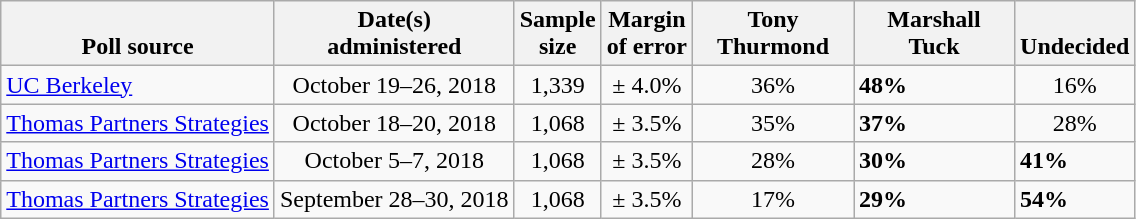<table class="wikitable">
<tr valign=bottom>
<th>Poll source</th>
<th>Date(s)<br>administered</th>
<th>Sample<br>size</th>
<th>Margin<br>of error</th>
<th style="width:100px;">Tony<br>Thurmond</th>
<th style="width:100px;">Marshall<br>Tuck</th>
<th>Undecided</th>
</tr>
<tr>
<td><a href='#'>UC Berkeley</a></td>
<td align=center>October 19–26, 2018</td>
<td align=center>1,339</td>
<td align=center>± 4.0%</td>
<td align=center>36%</td>
<td><strong>48%</strong></td>
<td align=center>16%</td>
</tr>
<tr>
<td><a href='#'>Thomas Partners Strategies</a></td>
<td align=center>October 18–20, 2018</td>
<td align=center>1,068</td>
<td align=center>± 3.5%</td>
<td align=center>35%</td>
<td><strong>37%</strong></td>
<td align=center>28%</td>
</tr>
<tr>
<td><a href='#'>Thomas Partners Strategies</a></td>
<td align=center>October 5–7, 2018</td>
<td align=center>1,068</td>
<td align=center>± 3.5%</td>
<td align=center>28%</td>
<td><strong>30%</strong></td>
<td><strong>41%</strong></td>
</tr>
<tr>
<td><a href='#'>Thomas Partners Strategies</a></td>
<td align=center>September 28–30, 2018</td>
<td align=center>1,068</td>
<td align=center>± 3.5%</td>
<td align=center>17%</td>
<td><strong>29%</strong></td>
<td><strong>54%</strong></td>
</tr>
</table>
